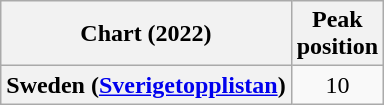<table class="wikitable plainrowheaders" style="text-align:center">
<tr>
<th scope="col">Chart (2022)</th>
<th scope="col">Peak<br>position</th>
</tr>
<tr>
<th scope="row">Sweden (<a href='#'>Sverigetopplistan</a>)</th>
<td>10</td>
</tr>
</table>
